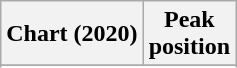<table class="wikitable plainrowheaders">
<tr>
<th>Chart (2020)</th>
<th>Peak<br>position</th>
</tr>
<tr>
</tr>
<tr>
</tr>
</table>
